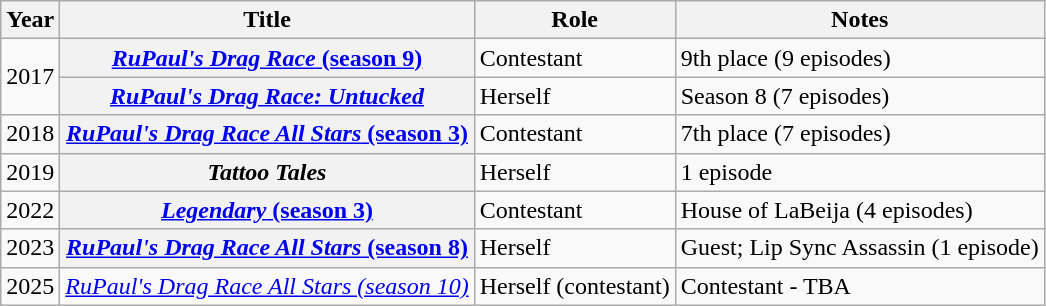<table class="wikitable plainrowheaders sortable">
<tr>
<th scope="col">Year</th>
<th scope="col">Title</th>
<th scope="col">Role</th>
<th scope="col">Notes</th>
</tr>
<tr>
<td rowspan="2">2017</td>
<th scope="row"><a href='#'><em>RuPaul's Drag Race</em> (season 9)</a></th>
<td>Contestant</td>
<td>9th place (9 episodes)</td>
</tr>
<tr>
<th scope="row"><em><a href='#'>RuPaul's Drag Race: Untucked</a></em></th>
<td>Herself</td>
<td>Season 8 (7 episodes)</td>
</tr>
<tr>
<td>2018</td>
<th scope="row"><a href='#'><em>RuPaul's Drag Race All Stars</em> (season 3)</a></th>
<td>Contestant</td>
<td>7th place (7 episodes)</td>
</tr>
<tr>
<td>2019</td>
<th scope="row"><em>Tattoo Tales</em></th>
<td>Herself</td>
<td>1 episode</td>
</tr>
<tr>
<td>2022</td>
<th scope="row"><a href='#'><em>Legendary</em> (season 3)</a></th>
<td>Contestant</td>
<td>House of LaBeija (4 episodes)</td>
</tr>
<tr>
<td>2023</td>
<th scope="row"><a href='#'><em>RuPaul's Drag Race All Stars</em> (season 8)</a></th>
<td>Herself</td>
<td>Guest; Lip Sync Assassin (1 episode)</td>
</tr>
<tr>
<td>2025</td>
<td><em><a href='#'>RuPaul's Drag Race All Stars (season 10)</a></em></td>
<td>Herself (contestant)</td>
<td>Contestant - TBA</td>
</tr>
</table>
